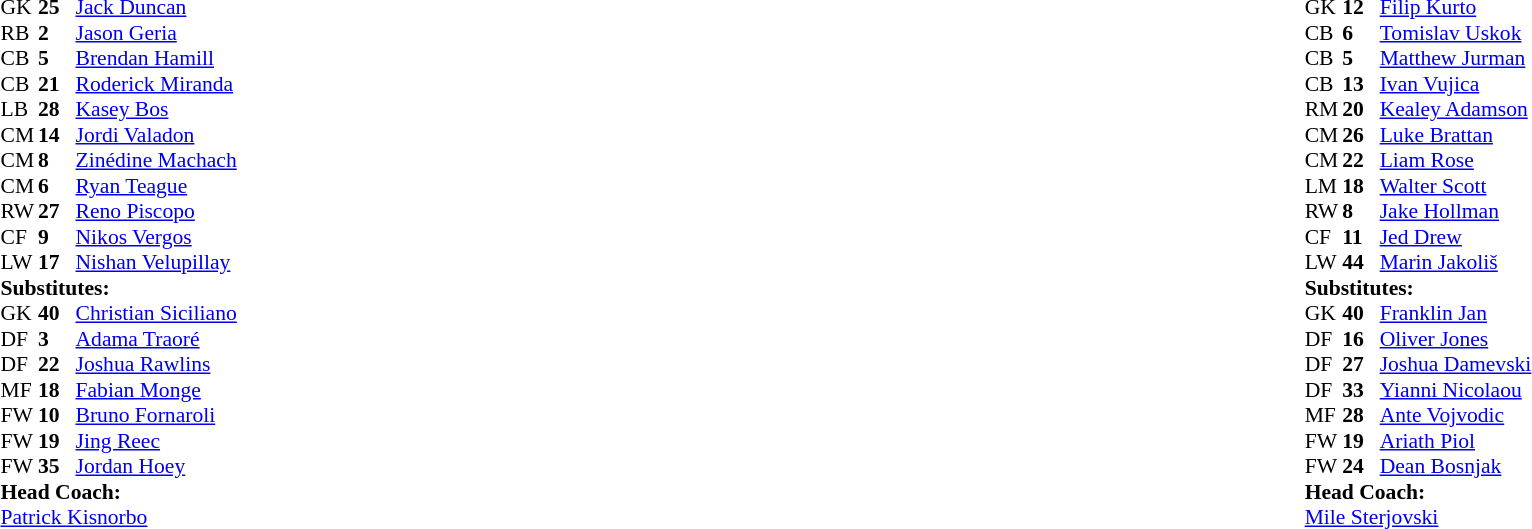<table width="100%">
<tr>
<td valign="top" width="40%"><br><table style="font-size:90%" cellspacing="0" cellpadding="0">
<tr>
<th width=25></th>
<th width=25></th>
</tr>
<tr>
<td>GK</td>
<td><strong>25</strong></td>
<td> <a href='#'>Jack Duncan</a></td>
</tr>
<tr>
<td>RB</td>
<td><strong>2</strong></td>
<td> <a href='#'>Jason Geria</a></td>
</tr>
<tr>
<td>CB</td>
<td><strong>5</strong></td>
<td> <a href='#'>Brendan Hamill</a></td>
</tr>
<tr>
<td>CB</td>
<td><strong>21</strong></td>
<td> <a href='#'>Roderick Miranda</a></td>
</tr>
<tr>
<td>LB</td>
<td><strong>28</strong></td>
<td> <a href='#'>Kasey Bos</a></td>
</tr>
<tr>
<td>CM</td>
<td><strong>14</strong></td>
<td> <a href='#'>Jordi Valadon</a></td>
</tr>
<tr>
<td>CM</td>
<td><strong>8</strong></td>
<td> <a href='#'>Zinédine Machach</a></td>
<td></td>
</tr>
<tr>
<td>CM</td>
<td><strong>6</strong></td>
<td> <a href='#'>Ryan Teague</a></td>
</tr>
<tr>
<td>RW</td>
<td><strong>27</strong></td>
<td> <a href='#'>Reno Piscopo</a></td>
<td></td>
</tr>
<tr>
<td>CF</td>
<td><strong>9</strong></td>
<td> <a href='#'>Nikos Vergos</a></td>
<td></td>
</tr>
<tr>
<td>LW</td>
<td><strong>17</strong></td>
<td> <a href='#'>Nishan Velupillay</a></td>
</tr>
<tr>
<td colspan=3><strong>Substitutes:</strong></td>
</tr>
<tr>
<td>GK</td>
<td><strong>40</strong></td>
<td> <a href='#'>Christian Siciliano</a></td>
</tr>
<tr>
<td>DF</td>
<td><strong>3</strong></td>
<td> <a href='#'>Adama Traoré</a></td>
</tr>
<tr>
<td>DF</td>
<td><strong>22</strong></td>
<td> <a href='#'>Joshua Rawlins</a></td>
</tr>
<tr>
<td>MF</td>
<td><strong>18</strong></td>
<td> <a href='#'>Fabian Monge</a></td>
</tr>
<tr>
<td>FW</td>
<td><strong>10</strong></td>
<td> <a href='#'>Bruno Fornaroli</a></td>
<td></td>
</tr>
<tr>
<td>FW</td>
<td><strong>19</strong></td>
<td> <a href='#'>Jing Reec</a></td>
<td></td>
</tr>
<tr>
<td>FW</td>
<td><strong>35</strong></td>
<td> <a href='#'>Jordan Hoey</a></td>
<td></td>
</tr>
<tr>
<td colspan=3><strong>Head Coach:</strong></td>
</tr>
<tr>
<td colspan=3> <a href='#'>Patrick Kisnorbo</a></td>
</tr>
</table>
</td>
<td valign="top"></td>
<td valign="top" width="50%"><br><table style="font-size:90%; margin:auto" cellspacing="0" cellpadding="0">
<tr>
<th width=25></th>
<th width=25></th>
</tr>
<tr>
<td>GK</td>
<td><strong>12</strong></td>
<td> <a href='#'>Filip Kurto</a></td>
</tr>
<tr>
<td>CB</td>
<td><strong>6</strong></td>
<td> <a href='#'>Tomislav Uskok</a></td>
</tr>
<tr>
<td>CB</td>
<td><strong>5</strong></td>
<td> <a href='#'>Matthew Jurman</a></td>
</tr>
<tr>
<td>CB</td>
<td><strong>13</strong></td>
<td> <a href='#'>Ivan Vujica</a></td>
</tr>
<tr>
<td>RM</td>
<td><strong>20</strong></td>
<td> <a href='#'>Kealey Adamson</a></td>
</tr>
<tr>
<td>CM</td>
<td><strong>26</strong></td>
<td> <a href='#'>Luke Brattan</a></td>
</tr>
<tr>
<td>CM</td>
<td><strong>22</strong></td>
<td> <a href='#'>Liam Rose</a></td>
</tr>
<tr>
<td>LM</td>
<td><strong>18</strong></td>
<td> <a href='#'>Walter Scott</a></td>
</tr>
<tr>
<td>RW</td>
<td><strong>8</strong></td>
<td> <a href='#'>Jake Hollman</a></td>
<td></td>
<td></td>
</tr>
<tr>
<td>CF</td>
<td><strong>11</strong></td>
<td> <a href='#'>Jed Drew</a></td>
<td></td>
<td></td>
</tr>
<tr>
<td>LW</td>
<td><strong>44</strong></td>
<td> <a href='#'>Marin Jakoliš</a></td>
<td></td>
<td></td>
</tr>
<tr>
<td colspan=3><strong>Substitutes:</strong></td>
</tr>
<tr>
<td>GK</td>
<td><strong>40</strong></td>
<td> <a href='#'>Franklin Jan</a></td>
</tr>
<tr>
<td>DF</td>
<td><strong>16</strong></td>
<td> <a href='#'>Oliver Jones</a></td>
<td></td>
</tr>
<tr>
<td>DF</td>
<td><strong>27</strong></td>
<td> <a href='#'>Joshua Damevski</a></td>
</tr>
<tr>
<td>DF</td>
<td><strong>33</strong></td>
<td> <a href='#'>Yianni Nicolaou</a></td>
</tr>
<tr>
<td>MF</td>
<td><strong>28</strong></td>
<td> <a href='#'>Ante Vojvodic</a></td>
</tr>
<tr>
<td>FW</td>
<td><strong>19</strong></td>
<td> <a href='#'>Ariath Piol</a></td>
<td></td>
</tr>
<tr>
<td>FW</td>
<td><strong>24</strong></td>
<td> <a href='#'>Dean Bosnjak</a></td>
<td></td>
</tr>
<tr>
<td colspan=3><strong>Head Coach:</strong></td>
</tr>
<tr>
<td colspan=3> <a href='#'>Mile Sterjovski</a></td>
</tr>
</table>
</td>
</tr>
</table>
